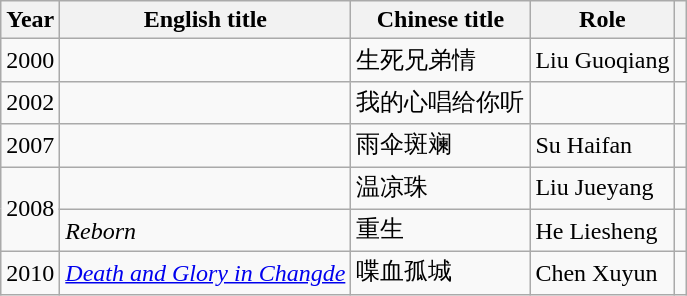<table class="wikitable">
<tr>
<th>Year</th>
<th>English title</th>
<th>Chinese title</th>
<th>Role</th>
<th></th>
</tr>
<tr>
<td>2000</td>
<td></td>
<td>生死兄弟情</td>
<td>Liu Guoqiang</td>
<td></td>
</tr>
<tr>
<td>2002</td>
<td></td>
<td>我的心唱给你听</td>
<td></td>
<td></td>
</tr>
<tr>
<td>2007</td>
<td></td>
<td>雨伞斑斓</td>
<td>Su Haifan</td>
<td></td>
</tr>
<tr>
<td rowspan=2>2008</td>
<td></td>
<td>温凉珠</td>
<td>Liu Jueyang</td>
<td></td>
</tr>
<tr>
<td><em>Reborn</em></td>
<td>重生</td>
<td>He Liesheng</td>
<td></td>
</tr>
<tr>
<td>2010</td>
<td><em><a href='#'>Death and Glory in Changde</a></em></td>
<td>喋血孤城</td>
<td>Chen Xuyun</td>
<td></td>
</tr>
</table>
